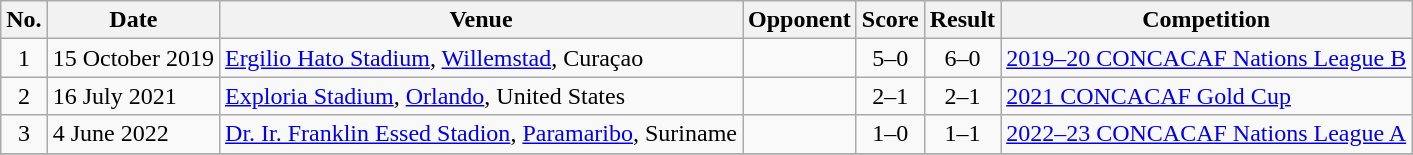<table class="wikitable sortable">
<tr>
<th scope="col">No.</th>
<th scope="col">Date</th>
<th scope="col">Venue</th>
<th scope="col">Opponent</th>
<th scope="col">Score</th>
<th scope="col">Result</th>
<th scope="col">Competition</th>
</tr>
<tr>
<td align="center">1</td>
<td>15 October 2019</td>
<td><a href='#'>Ergilio Hato Stadium</a>, <a href='#'>Willemstad</a>, Curaçao</td>
<td></td>
<td align="center">5–0</td>
<td align="center">6–0</td>
<td><a href='#'>2019–20 CONCACAF Nations League B</a></td>
</tr>
<tr>
<td align="center">2</td>
<td>16 July 2021</td>
<td><a href='#'>Exploria Stadium</a>, <a href='#'>Orlando</a>, United States</td>
<td></td>
<td align="center">2–1</td>
<td align="center">2–1</td>
<td><a href='#'>2021 CONCACAF Gold Cup</a></td>
</tr>
<tr>
<td align="center">3</td>
<td>4 June 2022</td>
<td><a href='#'>Dr. Ir. Franklin Essed Stadion</a>, <a href='#'>Paramaribo</a>, Suriname</td>
<td></td>
<td align="center">1–0</td>
<td align="center">1–1</td>
<td><a href='#'>2022–23 CONCACAF Nations League A</a></td>
</tr>
<tr>
</tr>
</table>
